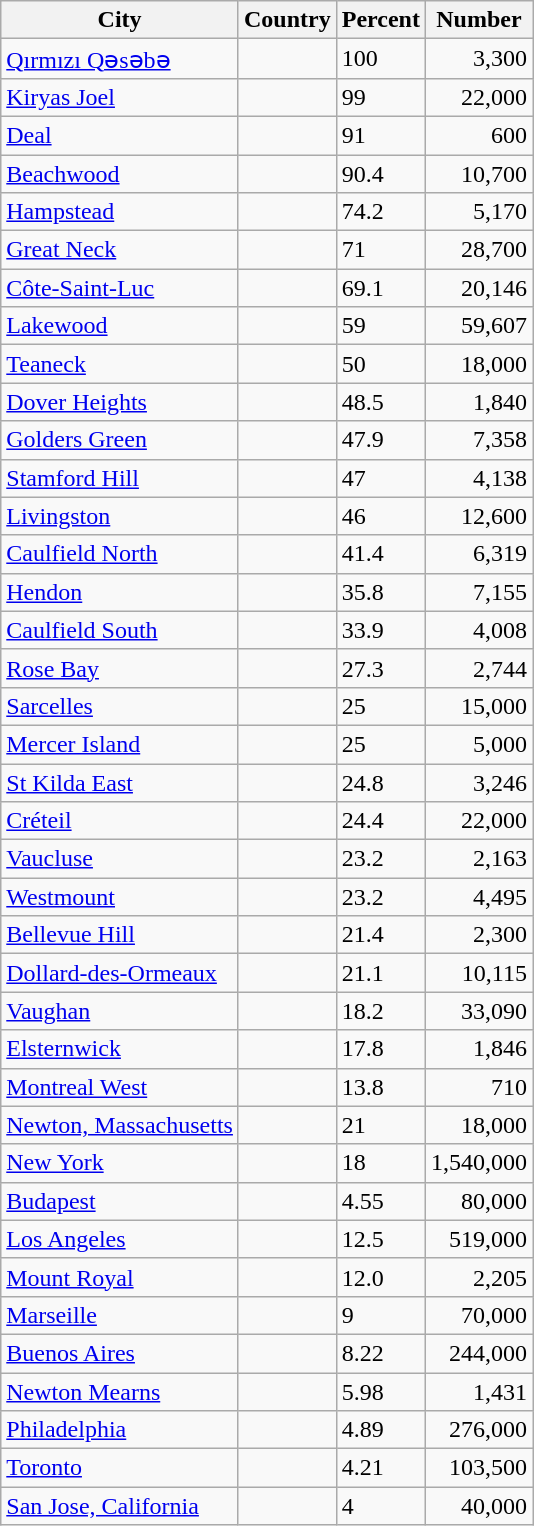<table class="sortable mw-datatable static-row-numbers wikitable">
<tr>
<th>City</th>
<th>Country</th>
<th>Percent</th>
<th data-sort-type="number">Number</th>
</tr>
<tr>
<td><a href='#'>Qırmızı Qəsəbə</a></td>
<td></td>
<td>100</td>
<td align="right">3,300</td>
</tr>
<tr>
<td><a href='#'>Kiryas Joel</a></td>
<td></td>
<td>99</td>
<td align="right">22,000</td>
</tr>
<tr>
<td><a href='#'>Deal</a></td>
<td></td>
<td>91</td>
<td align="right">600</td>
</tr>
<tr>
<td><a href='#'>Beachwood</a></td>
<td></td>
<td>90.4</td>
<td align="right">10,700</td>
</tr>
<tr>
<td><a href='#'>Hampstead</a></td>
<td></td>
<td>74.2</td>
<td align="right">5,170</td>
</tr>
<tr>
<td><a href='#'>Great Neck</a></td>
<td></td>
<td>71</td>
<td align="right">28,700</td>
</tr>
<tr>
<td><a href='#'>Côte-Saint-Luc</a></td>
<td></td>
<td>69.1</td>
<td align="right">20,146</td>
</tr>
<tr>
<td><a href='#'>Lakewood</a></td>
<td></td>
<td>59</td>
<td align="right">59,607</td>
</tr>
<tr>
<td><a href='#'>Teaneck</a></td>
<td></td>
<td>50</td>
<td align="right">18,000</td>
</tr>
<tr>
<td><a href='#'>Dover Heights</a></td>
<td></td>
<td>48.5</td>
<td align="right">1,840</td>
</tr>
<tr>
<td><a href='#'>Golders Green</a></td>
<td></td>
<td>47.9</td>
<td align="right">7,358</td>
</tr>
<tr>
<td><a href='#'>Stamford Hill</a></td>
<td></td>
<td>47</td>
<td align="right">4,138</td>
</tr>
<tr>
<td><a href='#'>Livingston</a></td>
<td></td>
<td>46</td>
<td align="right">12,600</td>
</tr>
<tr>
<td><a href='#'>Caulfield North</a></td>
<td></td>
<td>41.4</td>
<td align="right">6,319</td>
</tr>
<tr>
<td><a href='#'>Hendon</a></td>
<td></td>
<td>35.8</td>
<td align="right">7,155</td>
</tr>
<tr>
<td><a href='#'>Caulfield South</a></td>
<td></td>
<td>33.9</td>
<td align="right">4,008</td>
</tr>
<tr>
<td><a href='#'>Rose Bay</a></td>
<td></td>
<td>27.3</td>
<td align="right">2,744</td>
</tr>
<tr>
<td><a href='#'>Sarcelles</a></td>
<td></td>
<td>25</td>
<td align="right">15,000</td>
</tr>
<tr>
<td><a href='#'>Mercer Island</a></td>
<td></td>
<td>25</td>
<td align="right">5,000</td>
</tr>
<tr>
<td><a href='#'>St Kilda East</a></td>
<td></td>
<td>24.8</td>
<td align="right">3,246</td>
</tr>
<tr>
<td><a href='#'>Créteil</a></td>
<td></td>
<td>24.4</td>
<td align="right">22,000</td>
</tr>
<tr>
<td><a href='#'>Vaucluse</a></td>
<td></td>
<td>23.2</td>
<td align="right">2,163</td>
</tr>
<tr>
<td><a href='#'>Westmount</a></td>
<td></td>
<td>23.2</td>
<td align="right">4,495</td>
</tr>
<tr>
<td><a href='#'>Bellevue Hill</a></td>
<td></td>
<td>21.4</td>
<td align="right">2,300</td>
</tr>
<tr>
<td><a href='#'>Dollard-des-Ormeaux</a></td>
<td></td>
<td>21.1</td>
<td align="right">10,115</td>
</tr>
<tr>
<td><a href='#'>Vaughan</a></td>
<td></td>
<td>18.2</td>
<td align="right">33,090</td>
</tr>
<tr>
<td><a href='#'>Elsternwick</a></td>
<td></td>
<td>17.8</td>
<td align="right">1,846</td>
</tr>
<tr>
<td><a href='#'>Montreal West</a></td>
<td></td>
<td>13.8</td>
<td align="right">710</td>
</tr>
<tr>
<td><a href='#'>Newton, Massachusetts</a></td>
<td></td>
<td>21</td>
<td align="right">18,000</td>
</tr>
<tr>
<td><a href='#'>New York</a></td>
<td></td>
<td>18</td>
<td align="right">1,540,000</td>
</tr>
<tr>
<td><a href='#'>Budapest</a></td>
<td></td>
<td>4.55</td>
<td align="right">80,000</td>
</tr>
<tr>
<td><a href='#'>Los Angeles</a></td>
<td></td>
<td>12.5</td>
<td align="right">519,000</td>
</tr>
<tr>
<td><a href='#'>Mount Royal</a></td>
<td></td>
<td>12.0</td>
<td align="right">2,205</td>
</tr>
<tr>
<td><a href='#'>Marseille</a></td>
<td></td>
<td>9</td>
<td align="right">70,000</td>
</tr>
<tr>
<td><a href='#'>Buenos Aires</a></td>
<td></td>
<td>8.22</td>
<td align="right">244,000</td>
</tr>
<tr>
<td><a href='#'>Newton Mearns</a></td>
<td></td>
<td>5.98</td>
<td align="right">1,431</td>
</tr>
<tr>
<td><a href='#'>Philadelphia</a></td>
<td></td>
<td>4.89</td>
<td align="right">276,000</td>
</tr>
<tr>
<td><a href='#'>Toronto</a></td>
<td></td>
<td>4.21</td>
<td align="right">103,500</td>
</tr>
<tr>
<td><a href='#'>San Jose, California</a></td>
<td></td>
<td>4</td>
<td align="right">40,000</td>
</tr>
</table>
